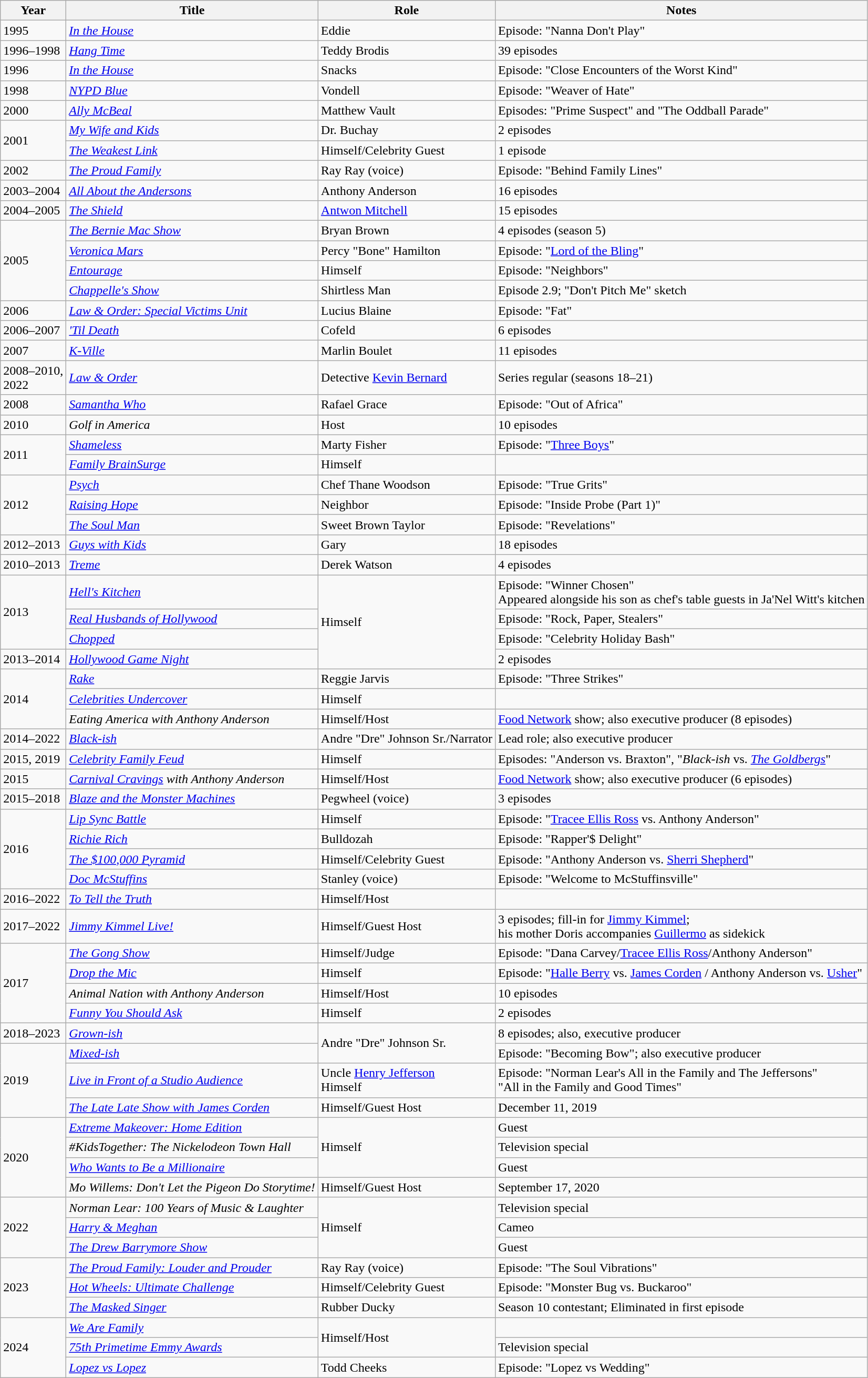<table class="wikitable sortable">
<tr>
<th>Year</th>
<th>Title</th>
<th>Role</th>
<th class="unsortable">Notes</th>
</tr>
<tr>
<td>1995</td>
<td><em><a href='#'>In the House</a></em></td>
<td>Eddie</td>
<td>Episode: "Nanna Don't Play"</td>
</tr>
<tr>
<td>1996–1998</td>
<td><em><a href='#'>Hang Time</a></em></td>
<td>Teddy Brodis</td>
<td>39 episodes</td>
</tr>
<tr>
<td>1996</td>
<td><em><a href='#'>In the House</a></em></td>
<td>Snacks</td>
<td>Episode: "Close Encounters of the Worst Kind"</td>
</tr>
<tr>
<td>1998</td>
<td><em><a href='#'>NYPD Blue</a> </em></td>
<td>Vondell</td>
<td>Episode: "Weaver of Hate"</td>
</tr>
<tr>
<td>2000</td>
<td><em><a href='#'>Ally McBeal</a></em></td>
<td>Matthew Vault</td>
<td>Episodes: "Prime Suspect" and "The Oddball Parade"</td>
</tr>
<tr>
<td rowspan=2>2001</td>
<td><em><a href='#'>My Wife and Kids</a> </em></td>
<td>Dr. Buchay</td>
<td>2 episodes</td>
</tr>
<tr>
<td><em><a href='#'>The Weakest Link</a></em></td>
<td>Himself/Celebrity Guest</td>
<td>1 episode</td>
</tr>
<tr>
<td>2002</td>
<td><em><a href='#'>The Proud Family</a></em></td>
<td>Ray Ray (voice)</td>
<td>Episode: "Behind Family Lines"</td>
</tr>
<tr>
<td>2003–2004</td>
<td><em><a href='#'>All About the Andersons</a></em></td>
<td>Anthony Anderson</td>
<td>16 episodes</td>
</tr>
<tr>
<td>2004–2005</td>
<td><em><a href='#'>The Shield</a></em></td>
<td><a href='#'>Antwon Mitchell</a></td>
<td>15 episodes</td>
</tr>
<tr>
<td rowspan=4>2005</td>
<td><em><a href='#'>The Bernie Mac Show</a></em></td>
<td>Bryan Brown</td>
<td>4 episodes (season 5)</td>
</tr>
<tr>
<td><em><a href='#'>Veronica Mars</a></em></td>
<td>Percy "Bone" Hamilton</td>
<td>Episode: "<a href='#'>Lord of the Bling</a>"</td>
</tr>
<tr>
<td><em><a href='#'>Entourage</a></em></td>
<td>Himself</td>
<td>Episode: "Neighbors"</td>
</tr>
<tr>
<td><em><a href='#'>Chappelle's Show</a></em></td>
<td>Shirtless Man</td>
<td>Episode 2.9; "Don't Pitch Me" sketch</td>
</tr>
<tr>
<td>2006</td>
<td><em><a href='#'>Law & Order: Special Victims Unit</a></em></td>
<td>Lucius Blaine</td>
<td>Episode: "Fat"</td>
</tr>
<tr>
<td>2006–2007</td>
<td><em><a href='#'>'Til Death</a></em></td>
<td>Cofeld</td>
<td>6 episodes</td>
</tr>
<tr>
<td>2007</td>
<td><em><a href='#'>K-Ville</a></em></td>
<td>Marlin Boulet</td>
<td>11 episodes</td>
</tr>
<tr>
<td>2008–2010,<br>2022</td>
<td><em><a href='#'>Law & Order</a></em></td>
<td>Detective <a href='#'>Kevin Bernard</a></td>
<td>Series regular (seasons 18–21)</td>
</tr>
<tr>
<td>2008</td>
<td><em><a href='#'>Samantha Who</a></em></td>
<td>Rafael Grace</td>
<td>Episode: "Out of Africa"</td>
</tr>
<tr>
<td>2010</td>
<td><em>Golf in America</em></td>
<td>Host</td>
<td>10 episodes</td>
</tr>
<tr>
<td rowspan=2>2011</td>
<td><em><a href='#'>Shameless</a></em></td>
<td>Marty Fisher</td>
<td>Episode: "<a href='#'>Three Boys</a>"</td>
</tr>
<tr>
<td><em><a href='#'>Family BrainSurge</a></em></td>
<td>Himself</td>
<td></td>
</tr>
<tr>
<td rowspan=3>2012</td>
<td><em><a href='#'>Psych</a></em></td>
<td>Chef Thane Woodson</td>
<td>Episode: "True Grits"</td>
</tr>
<tr>
<td><em><a href='#'>Raising Hope</a></em></td>
<td>Neighbor</td>
<td>Episode: "Inside Probe (Part 1)"</td>
</tr>
<tr>
<td><em><a href='#'>The Soul Man</a></em></td>
<td>Sweet Brown Taylor</td>
<td>Episode: "Revelations"</td>
</tr>
<tr>
<td>2012–2013</td>
<td><em><a href='#'>Guys with Kids</a></em></td>
<td>Gary</td>
<td>18 episodes</td>
</tr>
<tr>
<td>2010–2013</td>
<td><em><a href='#'>Treme</a></em></td>
<td>Derek Watson</td>
<td>4 episodes</td>
</tr>
<tr>
<td rowspan=3>2013</td>
<td><em><a href='#'>Hell's Kitchen</a></em></td>
<td rowspan=4>Himself</td>
<td>Episode: "Winner Chosen"<br>Appeared alongside his son as chef's table guests in Ja'Nel Witt's kitchen</td>
</tr>
<tr>
<td><em><a href='#'>Real Husbands of Hollywood</a></em></td>
<td>Episode: "Rock, Paper, Stealers"</td>
</tr>
<tr>
<td><em><a href='#'>Chopped</a></em></td>
<td>Episode: "Celebrity Holiday Bash"</td>
</tr>
<tr>
<td>2013–2014</td>
<td><em><a href='#'>Hollywood Game Night</a></em></td>
<td>2 episodes</td>
</tr>
<tr>
<td rowspan=3>2014</td>
<td><em><a href='#'>Rake</a></em></td>
<td>Reggie Jarvis</td>
<td>Episode: "Three Strikes"</td>
</tr>
<tr>
<td><em><a href='#'>Celebrities Undercover</a></em></td>
<td>Himself</td>
<td></td>
</tr>
<tr>
<td><em>Eating America with Anthony Anderson</em></td>
<td>Himself/Host</td>
<td><a href='#'>Food Network</a> show; also executive producer (8 episodes)</td>
</tr>
<tr>
<td>2014–2022</td>
<td><em><a href='#'>Black-ish</a></em></td>
<td>Andre "Dre" Johnson Sr./Narrator</td>
<td>Lead role; also executive producer</td>
</tr>
<tr>
<td>2015, 2019</td>
<td><em><a href='#'>Celebrity Family Feud</a></em></td>
<td>Himself</td>
<td>Episodes: "Anderson vs. Braxton", "<em>Black-ish</em> vs. <em><a href='#'>The Goldbergs</a></em>"</td>
</tr>
<tr>
<td>2015</td>
<td><em><a href='#'>Carnival Cravings</a> with Anthony Anderson </em></td>
<td>Himself/Host</td>
<td><a href='#'>Food Network</a> show; also executive producer (6 episodes)</td>
</tr>
<tr>
<td>2015–2018</td>
<td><em><a href='#'>Blaze and the Monster Machines</a></em></td>
<td>Pegwheel (voice)</td>
<td>3 episodes</td>
</tr>
<tr>
<td rowspan=4>2016</td>
<td><em><a href='#'>Lip Sync Battle</a></em></td>
<td>Himself</td>
<td>Episode: "<a href='#'>Tracee Ellis Ross</a> vs. Anthony Anderson"</td>
</tr>
<tr>
<td><em><a href='#'>Richie Rich</a></em></td>
<td>Bulldozah</td>
<td>Episode: "Rapper'$ Delight"</td>
</tr>
<tr>
<td><em><a href='#'>The $100,000 Pyramid</a></em></td>
<td>Himself/Celebrity Guest</td>
<td>Episode: "Anthony Anderson vs. <a href='#'>Sherri Shepherd</a>"</td>
</tr>
<tr>
<td><em><a href='#'>Doc McStuffins</a></em></td>
<td>Stanley (voice)</td>
<td>Episode: "Welcome to McStuffinsville"</td>
</tr>
<tr>
<td>2016–2022</td>
<td><em><a href='#'>To Tell the Truth</a></em></td>
<td>Himself/Host</td>
<td></td>
</tr>
<tr>
<td>2017–2022</td>
<td><em><a href='#'>Jimmy Kimmel Live!</a></em></td>
<td>Himself/Guest Host</td>
<td>3 episodes; fill-in for <a href='#'>Jimmy Kimmel</a>;<br>his mother Doris accompanies <a href='#'>Guillermo</a> as sidekick</td>
</tr>
<tr>
<td rowspan=4>2017</td>
<td><em><a href='#'>The Gong Show</a></em></td>
<td>Himself/Judge</td>
<td>Episode: "Dana Carvey/<a href='#'>Tracee Ellis Ross</a>/Anthony Anderson"</td>
</tr>
<tr>
<td><em><a href='#'>Drop the Mic</a></em></td>
<td>Himself</td>
<td>Episode: "<a href='#'>Halle Berry</a> vs. <a href='#'>James Corden</a> / Anthony Anderson vs. <a href='#'>Usher</a>"</td>
</tr>
<tr>
<td><em>Animal Nation with Anthony Anderson</em></td>
<td>Himself/Host</td>
<td>10 episodes</td>
</tr>
<tr>
<td><em><a href='#'>Funny You Should Ask</a></em></td>
<td>Himself</td>
<td>2 episodes</td>
</tr>
<tr>
<td>2018–2023</td>
<td><em><a href='#'>Grown-ish</a></em></td>
<td rowspan=2>Andre "Dre" Johnson Sr.</td>
<td>8 episodes; also, executive producer</td>
</tr>
<tr>
<td rowspan=3>2019</td>
<td><em><a href='#'>Mixed-ish</a></em></td>
<td>Episode: "Becoming Bow"; also executive producer</td>
</tr>
<tr>
<td><em><a href='#'>Live in Front of a Studio Audience</a></em></td>
<td>Uncle <a href='#'>Henry Jefferson</a><br>Himself</td>
<td>Episode: "Norman Lear's All in the Family and The Jeffersons"<br>"All in the Family and Good Times"</td>
</tr>
<tr>
<td><em><a href='#'>The Late Late Show with James Corden</a></em></td>
<td>Himself/Guest Host</td>
<td>December 11, 2019</td>
</tr>
<tr>
<td rowspan=4>2020</td>
<td><em><a href='#'>Extreme Makeover: Home Edition</a></em></td>
<td rowspan=3>Himself</td>
<td>Guest</td>
</tr>
<tr>
<td><em>#KidsTogether: The Nickelodeon Town Hall</em></td>
<td>Television special</td>
</tr>
<tr>
<td><em><a href='#'>Who Wants to Be a Millionaire</a></em></td>
<td>Guest</td>
</tr>
<tr>
<td><em>Mo Willems: Don't Let the Pigeon Do Storytime!</em></td>
<td>Himself/Guest Host</td>
<td>September 17, 2020</td>
</tr>
<tr>
<td rowspan=3>2022</td>
<td><em>Norman Lear: 100 Years of Music & Laughter</em></td>
<td rowspan=3>Himself</td>
<td>Television special</td>
</tr>
<tr>
<td><em><a href='#'>Harry & Meghan</a></em></td>
<td>Cameo</td>
</tr>
<tr>
<td><em><a href='#'>The Drew Barrymore Show</a></em></td>
<td>Guest</td>
</tr>
<tr>
<td rowspan=3>2023</td>
<td><em><a href='#'>The Proud Family: Louder and Prouder</a></em></td>
<td>Ray Ray (voice)</td>
<td>Episode: "The Soul Vibrations"</td>
</tr>
<tr>
<td><em><a href='#'>Hot Wheels: Ultimate Challenge</a></em></td>
<td>Himself/Celebrity Guest</td>
<td>Episode: "Monster Bug vs. Buckaroo"</td>
</tr>
<tr>
<td><em><a href='#'>The Masked Singer</a></em></td>
<td>Rubber Ducky</td>
<td>Season 10 contestant; Eliminated in first episode</td>
</tr>
<tr>
<td rowspan=3>2024</td>
<td><em><a href='#'>We Are Family</a></em></td>
<td rowspan=2>Himself/Host</td>
<td></td>
</tr>
<tr>
<td><em><a href='#'>75th Primetime Emmy Awards</a></em></td>
<td>Television special</td>
</tr>
<tr>
<td><em><a href='#'>Lopez vs Lopez</a></em></td>
<td>Todd Cheeks</td>
<td>Episode: "Lopez vs Wedding"</td>
</tr>
</table>
